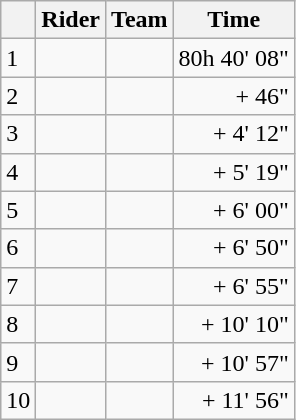<table class="wikitable">
<tr>
<th></th>
<th>Rider</th>
<th>Team</th>
<th>Time</th>
</tr>
<tr>
<td>1</td>
<td> </td>
<td></td>
<td align=right>80h 40' 08"</td>
</tr>
<tr>
<td>2</td>
<td></td>
<td></td>
<td align=right>+ 46"</td>
</tr>
<tr>
<td>3</td>
<td></td>
<td></td>
<td align=right>+ 4' 12"</td>
</tr>
<tr>
<td>4</td>
<td></td>
<td></td>
<td align=right>+ 5' 19"</td>
</tr>
<tr>
<td>5</td>
<td></td>
<td></td>
<td align=right>+ 6' 00"</td>
</tr>
<tr>
<td>6</td>
<td></td>
<td></td>
<td align=right>+ 6' 50"</td>
</tr>
<tr>
<td>7</td>
<td></td>
<td></td>
<td align=right>+ 6' 55"</td>
</tr>
<tr>
<td>8</td>
<td> </td>
<td></td>
<td align=right>+ 10' 10"</td>
</tr>
<tr>
<td>9</td>
<td></td>
<td></td>
<td align=right>+ 10' 57"</td>
</tr>
<tr>
<td>10</td>
<td></td>
<td></td>
<td align=right>+ 11' 56"</td>
</tr>
</table>
